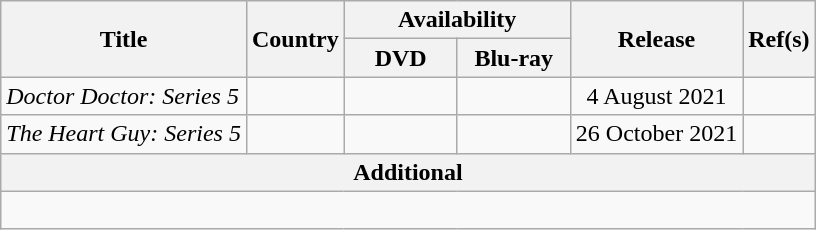<table class="wikitable">
<tr>
<th rowspan="2">Title</th>
<th rowspan="2">Country</th>
<th colspan="2">Availability</th>
<th rowspan="2">Release</th>
<th rowspan="2">Ref(s)</th>
</tr>
<tr>
<th width="68">DVD</th>
<th width="68">Blu-ray</th>
</tr>
<tr>
<td><em>Doctor Doctor: Series 5</em></td>
<td></td>
<td></td>
<td></td>
<td align="center">4 August 2021</td>
<td align="center"></td>
</tr>
<tr>
<td><em>The Heart Guy: Series 5</em></td>
<td></td>
<td></td>
<td></td>
<td align="center">26 October 2021</td>
<td align="center"></td>
</tr>
<tr>
<th colspan="7">Additional</th>
</tr>
<tr>
<td colspan="7"><br></td>
</tr>
</table>
